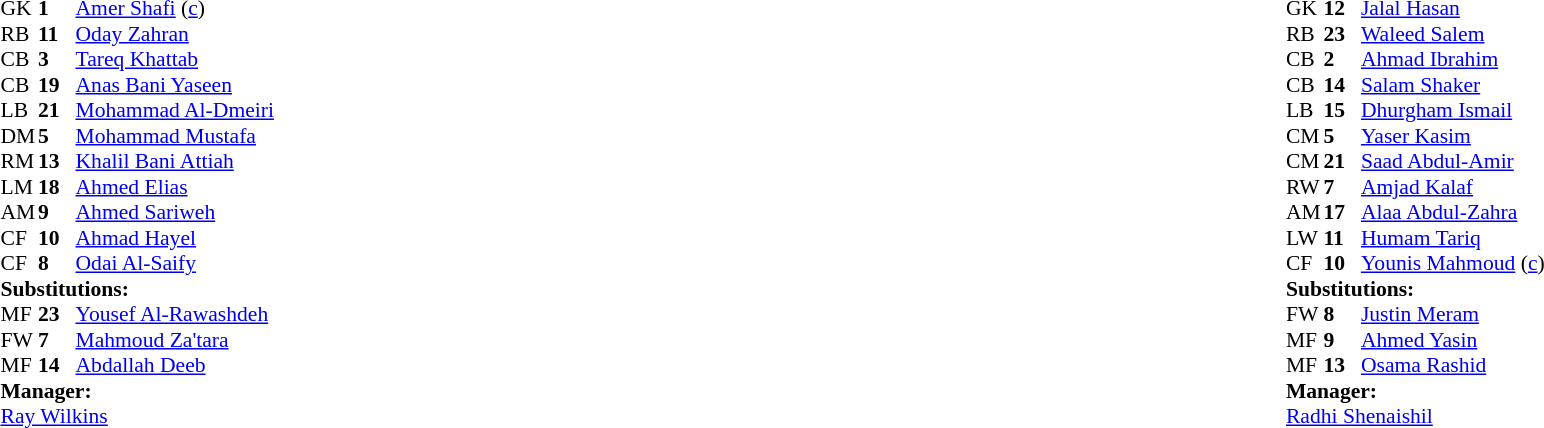<table width="100%">
<tr>
<td valign="top" width="40%"><br><table style="font-size:90%;" cellspacing="0" cellpadding="0">
<tr>
<th width="25"></th>
<th width="25"></th>
</tr>
<tr>
<td>GK</td>
<td><strong>1</strong></td>
<td><a href='#'>Amer Shafi</a> (<a href='#'>c</a>)</td>
</tr>
<tr>
<td>RB</td>
<td><strong>11</strong></td>
<td><a href='#'>Oday Zahran</a></td>
</tr>
<tr>
<td>CB</td>
<td><strong>3</strong></td>
<td><a href='#'>Tareq Khattab</a></td>
</tr>
<tr>
<td>CB</td>
<td><strong>19</strong></td>
<td><a href='#'>Anas Bani Yaseen</a></td>
<td></td>
</tr>
<tr>
<td>LB</td>
<td><strong>21</strong></td>
<td><a href='#'>Mohammad Al-Dmeiri</a></td>
</tr>
<tr>
<td>DM</td>
<td><strong>5</strong></td>
<td><a href='#'>Mohammad Mustafa</a></td>
</tr>
<tr>
<td>RM</td>
<td><strong>13</strong></td>
<td><a href='#'>Khalil Bani Attiah</a></td>
<td></td>
<td></td>
</tr>
<tr>
<td>LM</td>
<td><strong>18</strong></td>
<td><a href='#'>Ahmed Elias</a></td>
<td></td>
<td></td>
</tr>
<tr>
<td>AM</td>
<td><strong>9</strong></td>
<td><a href='#'>Ahmed Sariweh</a></td>
<td></td>
<td></td>
</tr>
<tr>
<td>CF</td>
<td><strong>10</strong></td>
<td><a href='#'>Ahmad Hayel</a></td>
</tr>
<tr>
<td>CF</td>
<td><strong>8</strong></td>
<td><a href='#'>Odai Al-Saify</a></td>
<td></td>
</tr>
<tr>
<td colspan=3><strong>Substitutions:</strong></td>
</tr>
<tr>
<td>MF</td>
<td><strong>23</strong></td>
<td><a href='#'>Yousef Al-Rawashdeh</a></td>
<td></td>
<td></td>
</tr>
<tr>
<td>FW</td>
<td><strong>7</strong></td>
<td><a href='#'>Mahmoud Za'tara</a></td>
<td></td>
<td></td>
</tr>
<tr>
<td>MF</td>
<td><strong>14</strong></td>
<td><a href='#'>Abdallah Deeb</a></td>
<td></td>
<td></td>
</tr>
<tr>
<td colspan=3><strong>Manager:</strong></td>
</tr>
<tr>
<td colspan=4> <a href='#'>Ray Wilkins</a></td>
</tr>
</table>
</td>
<td valign="top"></td>
<td valign="top" width="50%"><br><table style="font-size:90%;" cellspacing="0" cellpadding="0" align="center">
<tr>
<th width=25></th>
<th width=25></th>
</tr>
<tr>
<td>GK</td>
<td><strong>12</strong></td>
<td><a href='#'>Jalal Hasan</a></td>
</tr>
<tr>
<td>RB</td>
<td><strong>23</strong></td>
<td><a href='#'>Waleed Salem</a></td>
</tr>
<tr>
<td>CB</td>
<td><strong>2</strong></td>
<td><a href='#'>Ahmad Ibrahim</a></td>
</tr>
<tr>
<td>CB</td>
<td><strong>14</strong></td>
<td><a href='#'>Salam Shaker</a></td>
</tr>
<tr>
<td>LB</td>
<td><strong>15</strong></td>
<td><a href='#'>Dhurgham Ismail</a></td>
</tr>
<tr>
<td>CM</td>
<td><strong>5</strong></td>
<td><a href='#'>Yaser Kasim</a></td>
<td></td>
</tr>
<tr>
<td>CM</td>
<td><strong>21</strong></td>
<td><a href='#'>Saad Abdul-Amir</a></td>
</tr>
<tr>
<td>RW</td>
<td><strong>7</strong></td>
<td><a href='#'>Amjad Kalaf</a></td>
<td></td>
</tr>
<tr>
<td>AM</td>
<td><strong>17</strong></td>
<td><a href='#'>Alaa Abdul-Zahra</a></td>
<td> </td>
<td></td>
</tr>
<tr>
<td>LW</td>
<td><strong>11</strong></td>
<td><a href='#'>Humam Tariq</a></td>
<td></td>
<td></td>
</tr>
<tr>
<td>CF</td>
<td><strong>10</strong></td>
<td><a href='#'>Younis Mahmoud</a> (<a href='#'>c</a>)</td>
<td></td>
<td></td>
</tr>
<tr>
<td colspan=3><strong>Substitutions:</strong></td>
</tr>
<tr>
<td>FW</td>
<td><strong>8</strong></td>
<td><a href='#'>Justin Meram</a></td>
<td></td>
<td></td>
</tr>
<tr>
<td>MF</td>
<td><strong>9</strong></td>
<td><a href='#'>Ahmed Yasin</a></td>
<td></td>
<td></td>
</tr>
<tr>
<td>MF</td>
<td><strong>13</strong></td>
<td><a href='#'>Osama Rashid</a></td>
<td></td>
<td></td>
</tr>
<tr>
<td colspan=3><strong>Manager:</strong></td>
</tr>
<tr>
<td colspan=4><a href='#'>Radhi Shenaishil</a></td>
</tr>
</table>
</td>
</tr>
</table>
